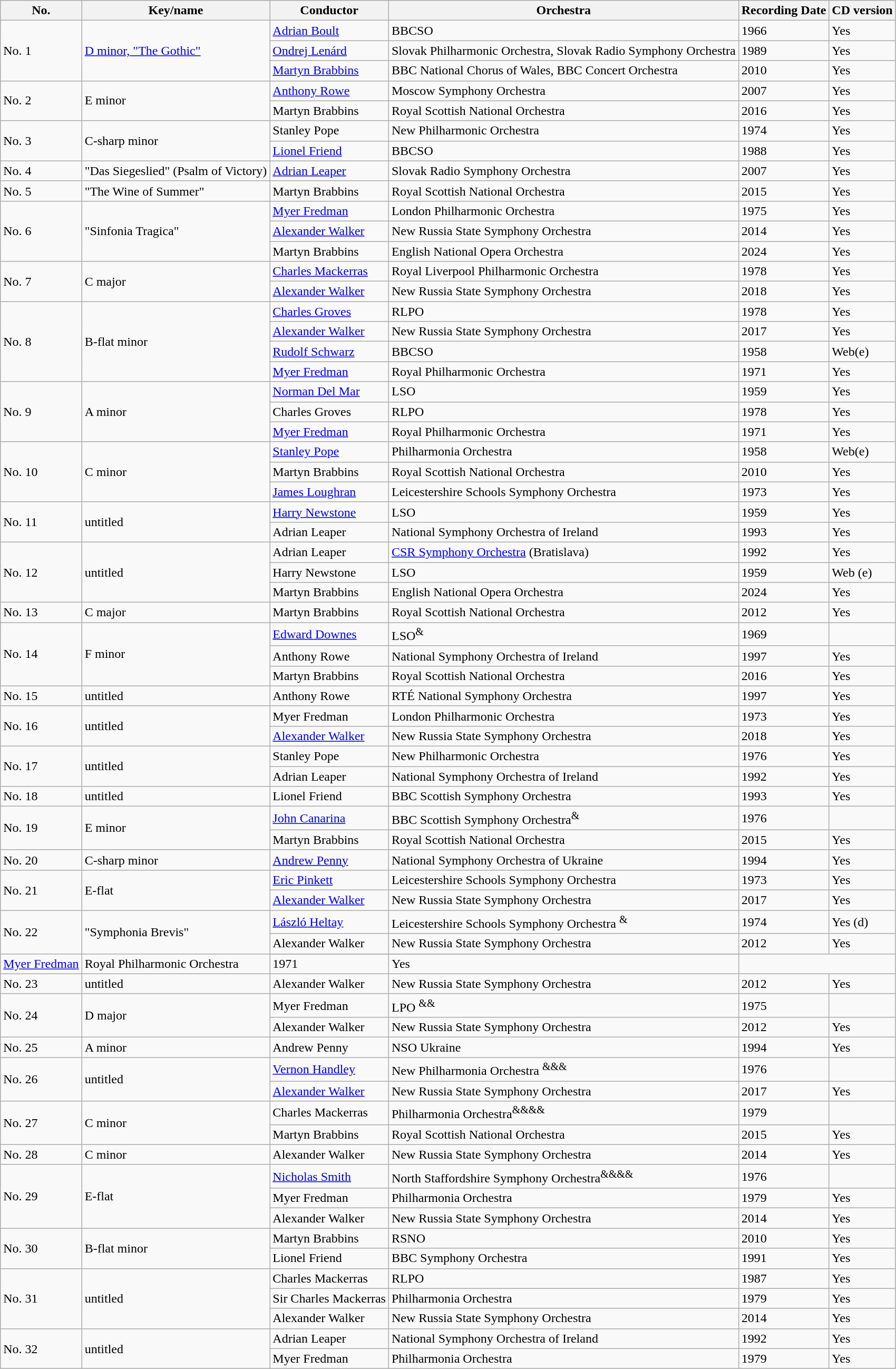<table class="wikitable">
<tr>
<th>No.</th>
<th>Key/name</th>
<th>Conductor</th>
<th>Orchestra</th>
<th>Recording Date</th>
<th>CD version</th>
</tr>
<tr>
<td rowspan=3>No. 1</td>
<td rowspan=3><a href='#'>D minor, "The Gothic"</a></td>
<td><a href='#'>Adrian Boult</a></td>
<td>BBCSO</td>
<td>1966</td>
<td>Yes</td>
</tr>
<tr>
<td><a href='#'>Ondrej Lenárd</a></td>
<td>Slovak Philharmonic Orchestra, Slovak Radio Symphony Orchestra</td>
<td>1989</td>
<td>Yes</td>
</tr>
<tr>
<td><a href='#'>Martyn Brabbins</a></td>
<td>BBC National Chorus of Wales, BBC Concert Orchestra</td>
<td>2010</td>
<td>Yes</td>
</tr>
<tr>
<td rowspan=2>No. 2</td>
<td rowspan=2>E minor</td>
<td><a href='#'>Anthony Rowe</a></td>
<td>Moscow Symphony Orchestra</td>
<td>2007</td>
<td>Yes</td>
</tr>
<tr>
<td>Martyn Brabbins</td>
<td>Royal Scottish National Orchestra</td>
<td>2016</td>
<td>Yes</td>
</tr>
<tr>
<td rowspan=2>No. 3</td>
<td rowspan=2>C-sharp minor</td>
<td>Stanley Pope</td>
<td>New Philharmonic Orchestra</td>
<td>1974</td>
<td>Yes</td>
</tr>
<tr>
<td><a href='#'>Lionel Friend</a></td>
<td>BBCSO</td>
<td>1988</td>
<td>Yes</td>
</tr>
<tr>
<td>No. 4</td>
<td>"Das Siegeslied" (Psalm of Victory)</td>
<td><a href='#'>Adrian Leaper</a></td>
<td>Slovak Radio Symphony Orchestra</td>
<td>2007</td>
<td>Yes</td>
</tr>
<tr>
<td>No. 5</td>
<td>"The Wine of Summer"</td>
<td>Martyn Brabbins</td>
<td>Royal Scottish National Orchestra</td>
<td>2015</td>
<td>Yes</td>
</tr>
<tr>
<td rowspan=3>No. 6</td>
<td rowspan=3>"Sinfonia Tragica"</td>
<td><a href='#'>Myer Fredman</a></td>
<td>London Philharmonic Orchestra</td>
<td>1975</td>
<td>Yes</td>
</tr>
<tr>
<td><a href='#'>Alexander Walker</a></td>
<td>New Russia State Symphony Orchestra</td>
<td>2014</td>
<td>Yes</td>
</tr>
<tr>
<td>Martyn Brabbins</td>
<td>English National Opera Orchestra</td>
<td>2024</td>
<td>Yes</td>
</tr>
<tr>
<td rowspan=2>No. 7</td>
<td rowspan=2>C major</td>
<td><a href='#'>Charles Mackerras</a></td>
<td>Royal Liverpool Philharmonic Orchestra</td>
<td>1978</td>
<td>Yes</td>
</tr>
<tr>
<td><a href='#'>Alexander Walker</a></td>
<td>New Russia State Symphony Orchestra</td>
<td>2018</td>
<td>Yes</td>
</tr>
<tr>
<td rowspan=4>No. 8</td>
<td rowspan=4>B-flat minor</td>
<td><a href='#'>Charles Groves</a></td>
<td>RLPO</td>
<td>1978</td>
<td>Yes</td>
</tr>
<tr>
<td><a href='#'>Alexander Walker</a></td>
<td>New Russia State Symphony Orchestra</td>
<td>2017</td>
<td>Yes</td>
</tr>
<tr>
<td><a href='#'>Rudolf Schwarz</a></td>
<td>BBCSO</td>
<td>1958</td>
<td>Web(e)</td>
</tr>
<tr>
<td><a href='#'>Myer Fredman</a></td>
<td>Royal Philharmonic Orchestra</td>
<td>1971</td>
<td>Yes</td>
</tr>
<tr>
<td rowspan=3>No. 9</td>
<td rowspan=3>A minor</td>
<td><a href='#'>Norman Del Mar</a></td>
<td>LSO</td>
<td>1959</td>
<td>Yes</td>
</tr>
<tr>
<td>Charles Groves</td>
<td>RLPO</td>
<td>1978</td>
<td>Yes</td>
</tr>
<tr>
<td><a href='#'>Myer Fredman</a></td>
<td>Royal Philharmonic Orchestra</td>
<td>1971</td>
<td>Yes</td>
</tr>
<tr>
<td rowspan=3>No. 10</td>
<td rowspan=3>C minor</td>
<td><a href='#'>Stanley Pope</a></td>
<td>Philharmonia Orchestra</td>
<td>1958</td>
<td>Web(e)</td>
</tr>
<tr>
<td>Martyn Brabbins</td>
<td>Royal Scottish National Orchestra</td>
<td>2010</td>
<td>Yes</td>
</tr>
<tr>
<td><a href='#'>James Loughran</a></td>
<td>Leicestershire Schools Symphony Orchestra</td>
<td>1973</td>
<td>Yes</td>
</tr>
<tr>
<td rowspan=2>No. 11</td>
<td rowspan=2>untitled</td>
<td><a href='#'>Harry Newstone</a></td>
<td>LSO</td>
<td>1959</td>
<td>Yes</td>
</tr>
<tr>
<td>Adrian Leaper</td>
<td>National Symphony Orchestra of Ireland</td>
<td>1993</td>
<td>Yes</td>
</tr>
<tr>
<td rowspan=3>No. 12</td>
<td rowspan=3>untitled</td>
<td>Adrian Leaper</td>
<td><a href='#'>CSR Symphony Orchestra</a> (Bratislava)</td>
<td>1992</td>
<td>Yes</td>
</tr>
<tr>
<td>Harry Newstone</td>
<td>LSO</td>
<td>1959</td>
<td>Web (e)</td>
</tr>
<tr>
<td>Martyn Brabbins</td>
<td>English National Opera Orchestra</td>
<td>2024</td>
<td>Yes</td>
</tr>
<tr>
<td>No. 13</td>
<td>C major</td>
<td>Martyn Brabbins</td>
<td>Royal Scottish National Orchestra</td>
<td>2012</td>
<td>Yes</td>
</tr>
<tr>
<td rowspan=3>No. 14</td>
<td rowspan=3>F minor</td>
<td><a href='#'>Edward Downes</a></td>
<td>LSO<sup>&</sup></td>
<td>1969</td>
<td></td>
</tr>
<tr>
<td>Anthony Rowe</td>
<td>National Symphony Orchestra of Ireland</td>
<td>1997</td>
<td>Yes</td>
</tr>
<tr>
<td>Martyn Brabbins</td>
<td>Royal Scottish National Orchestra</td>
<td>2016</td>
<td>Yes</td>
</tr>
<tr>
<td>No. 15</td>
<td>untitled</td>
<td>Anthony Rowe</td>
<td>RTÉ National Symphony Orchestra</td>
<td>1997</td>
<td>Yes</td>
</tr>
<tr>
<td rowspan=2>No. 16</td>
<td rowspan=2>untitled</td>
<td>Myer Fredman</td>
<td>London Philharmonic Orchestra</td>
<td>1973</td>
<td>Yes</td>
</tr>
<tr>
<td><a href='#'>Alexander Walker</a></td>
<td>New Russia State Symphony Orchestra</td>
<td>2018</td>
<td>Yes</td>
</tr>
<tr>
<td rowspan=2>No. 17</td>
<td rowspan=2>untitled</td>
<td>Stanley Pope</td>
<td>New Philharmonic Orchestra</td>
<td>1976</td>
<td>Yes</td>
</tr>
<tr>
<td>Adrian Leaper</td>
<td>National Symphony Orchestra of Ireland</td>
<td>1992</td>
<td>Yes</td>
</tr>
<tr>
<td rowspan=1>No. 18</td>
<td>untitled</td>
<td>Lionel Friend</td>
<td>BBC Scottish Symphony Orchestra</td>
<td>1993</td>
<td>Yes</td>
</tr>
<tr>
<td rowspan=2>No. 19</td>
<td rowspan=2>E minor</td>
<td><a href='#'>John Canarina</a></td>
<td>BBC Scottish Symphony Orchestra<sup>&</sup></td>
<td>1976</td>
<td></td>
</tr>
<tr>
<td>Martyn Brabbins</td>
<td>Royal Scottish National Orchestra</td>
<td>2015</td>
<td>Yes</td>
</tr>
<tr>
<td>No. 20</td>
<td>C-sharp minor</td>
<td><a href='#'>Andrew Penny</a></td>
<td>National Symphony Orchestra of Ukraine</td>
<td>1994</td>
<td>Yes</td>
</tr>
<tr>
<td rowspan=2>No. 21</td>
<td rowspan=2>E-flat</td>
<td><a href='#'>Eric Pinkett</a></td>
<td>Leicestershire Schools Symphony Orchestra</td>
<td>1973</td>
<td>Yes</td>
</tr>
<tr>
<td><a href='#'>Alexander Walker</a></td>
<td>New Russia State Symphony Orchestra</td>
<td>2017</td>
<td>Yes</td>
</tr>
<tr>
<td rowspan=3>No. 22</td>
<td rowspan=3>"Symphonia Brevis"</td>
<td><a href='#'>László Heltay</a></td>
<td>Leicestershire Schools Symphony Orchestra <sup>&</sup></td>
<td>1974</td>
<td>Yes (d)</td>
</tr>
<tr>
<td>Alexander Walker</td>
<td>New Russia State Symphony Orchestra</td>
<td>2012</td>
<td>Yes</td>
</tr>
<tr>
</tr>
<tr>
<td><a href='#'>Myer Fredman</a></td>
<td>Royal Philharmonic Orchestra</td>
<td>1971</td>
<td>Yes</td>
</tr>
<tr>
<td>No. 23</td>
<td>untitled</td>
<td>Alexander Walker</td>
<td>New Russia State Symphony Orchestra</td>
<td>2012</td>
<td>Yes</td>
</tr>
<tr>
<td rowspan=2>No. 24</td>
<td rowspan=2>D major</td>
<td>Myer Fredman</td>
<td>LPO <sup>&&</sup></td>
<td>1975</td>
<td></td>
</tr>
<tr>
<td>Alexander Walker</td>
<td>New Russia State Symphony Orchestra</td>
<td>2012</td>
<td>Yes</td>
</tr>
<tr>
<td>No. 25</td>
<td>A minor</td>
<td>Andrew Penny</td>
<td>NSO Ukraine</td>
<td>1994</td>
<td>Yes</td>
</tr>
<tr>
<td rowspan=2>No. 26</td>
<td rowspan=2>untitled</td>
<td><a href='#'>Vernon Handley</a></td>
<td>New Philharmonia Orchestra <sup>&&&</sup></td>
<td>1976</td>
<td></td>
</tr>
<tr>
<td><a href='#'>Alexander Walker</a></td>
<td>New Russia State Symphony Orchestra</td>
<td>2017</td>
<td>Yes</td>
</tr>
<tr>
<td rowspan=2>No. 27</td>
<td rowspan=2>C minor</td>
<td>Charles Mackerras</td>
<td>Philharmonia Orchestra<sup>&&&&</sup></td>
<td>1979</td>
<td></td>
</tr>
<tr>
<td>Martyn Brabbins</td>
<td>Royal Scottish National Orchestra</td>
<td>2015</td>
<td>Yes</td>
</tr>
<tr>
<td>No. 28</td>
<td>C minor</td>
<td>Alexander Walker</td>
<td>New Russia State Symphony Orchestra</td>
<td>2014</td>
<td>Yes</td>
</tr>
<tr>
<td rowspan=3>No. 29</td>
<td rowspan=3>E-flat</td>
<td><a href='#'>Nicholas Smith</a></td>
<td>North Staffordshire Symphony Orchestra<sup>&&&&</sup></td>
<td>1976</td>
</tr>
<tr>
<td>Myer Fredman</td>
<td>Philharmonia Orchestra</td>
<td>1979</td>
<td>Yes</td>
</tr>
<tr>
<td>Alexander Walker</td>
<td>New Russia State Symphony Orchestra</td>
<td>2014</td>
<td>Yes</td>
</tr>
<tr>
<td rowspan=2>No. 30</td>
<td rowspan=2>B-flat minor</td>
<td>Martyn Brabbins</td>
<td>RSNO</td>
<td>2010</td>
<td>Yes</td>
</tr>
<tr>
<td>Lionel Friend</td>
<td>BBC Symphony Orchestra</td>
<td>1991</td>
<td>Yes</td>
</tr>
<tr>
<td rowspan=3>No. 31</td>
<td rowspan=3>untitled</td>
<td>Charles Mackerras</td>
<td>RLPO</td>
<td>1987</td>
<td>Yes</td>
</tr>
<tr>
<td>Sir Charles Mackerras</td>
<td>Philharmonia Orchestra</td>
<td>1979</td>
<td>Yes</td>
</tr>
<tr>
<td>Alexander Walker</td>
<td>New Russia State Symphony Orchestra</td>
<td>2014</td>
<td>Yes</td>
</tr>
<tr>
<td rowspan=2>No. 32</td>
<td rowspan=2>untitled</td>
<td>Adrian Leaper</td>
<td>National Symphony Orchestra of Ireland</td>
<td>1992</td>
<td>Yes</td>
</tr>
<tr>
<td>Myer Fredman</td>
<td>Philharmonia Orchestra</td>
<td>1979</td>
<td>Yes</td>
</tr>
</table>
